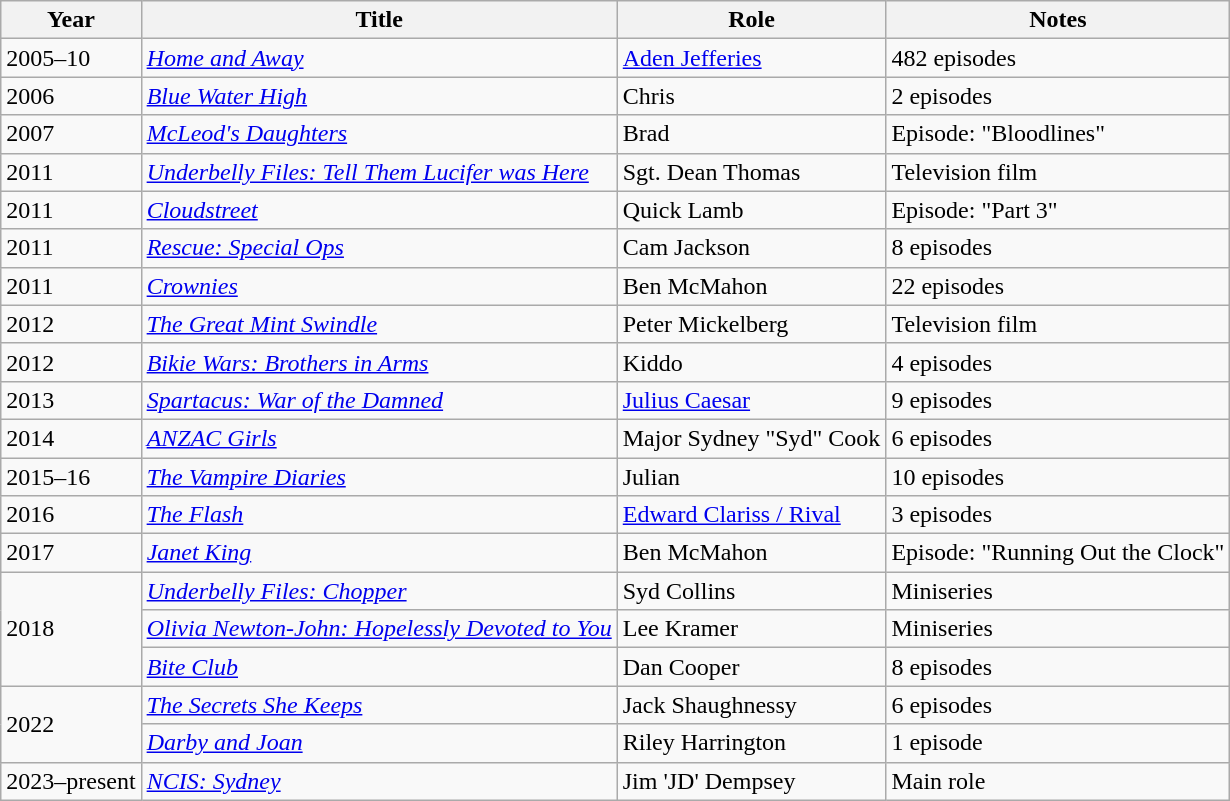<table class="wikitable sortable">
<tr>
<th>Year</th>
<th>Title</th>
<th>Role</th>
<th class="unsortable">Notes</th>
</tr>
<tr>
<td>2005–10</td>
<td><em><a href='#'>Home and Away</a></em></td>
<td><a href='#'>Aden Jefferies</a></td>
<td>482 episodes</td>
</tr>
<tr>
<td>2006</td>
<td><em><a href='#'>Blue Water High</a></em></td>
<td>Chris</td>
<td>2 episodes</td>
</tr>
<tr>
<td>2007</td>
<td><em><a href='#'>McLeod's Daughters</a></em></td>
<td>Brad</td>
<td>Episode: "Bloodlines"</td>
</tr>
<tr>
<td>2011</td>
<td><em><a href='#'>Underbelly Files: Tell Them Lucifer was Here</a></em></td>
<td>Sgt. Dean Thomas</td>
<td>Television film</td>
</tr>
<tr>
<td>2011</td>
<td><em><a href='#'>Cloudstreet</a></em></td>
<td>Quick Lamb</td>
<td>Episode: "Part 3"</td>
</tr>
<tr>
<td>2011</td>
<td><em><a href='#'>Rescue: Special Ops</a></em></td>
<td>Cam Jackson</td>
<td>8 episodes</td>
</tr>
<tr>
<td>2011</td>
<td><em><a href='#'>Crownies</a></em></td>
<td>Ben McMahon</td>
<td>22 episodes</td>
</tr>
<tr>
<td>2012</td>
<td><em><a href='#'>The Great Mint Swindle</a></em></td>
<td>Peter Mickelberg</td>
<td>Television film</td>
</tr>
<tr>
<td>2012</td>
<td><em><a href='#'>Bikie Wars: Brothers in Arms</a></em></td>
<td>Kiddo</td>
<td>4 episodes</td>
</tr>
<tr>
<td>2013</td>
<td><em><a href='#'>Spartacus: War of the Damned</a></em></td>
<td><a href='#'>Julius Caesar</a></td>
<td>9 episodes</td>
</tr>
<tr>
<td>2014</td>
<td><em><a href='#'>ANZAC Girls</a></em></td>
<td>Major Sydney "Syd" Cook</td>
<td>6 episodes</td>
</tr>
<tr>
<td>2015–16</td>
<td><em><a href='#'>The Vampire Diaries</a></em></td>
<td>Julian</td>
<td>10 episodes</td>
</tr>
<tr>
<td>2016</td>
<td><em><a href='#'>The Flash</a></em></td>
<td><a href='#'>Edward Clariss / Rival</a></td>
<td>3 episodes</td>
</tr>
<tr>
<td>2017</td>
<td><em><a href='#'>Janet King</a></em></td>
<td>Ben McMahon</td>
<td>Episode: "Running Out the Clock"</td>
</tr>
<tr>
<td rowspan="3">2018</td>
<td><em><a href='#'>Underbelly Files: Chopper</a></em></td>
<td>Syd Collins</td>
<td>Miniseries</td>
</tr>
<tr>
<td><em><a href='#'>Olivia Newton-John: Hopelessly Devoted to You</a></em></td>
<td>Lee Kramer</td>
<td>Miniseries</td>
</tr>
<tr>
<td><em><a href='#'>Bite Club</a></em></td>
<td>Dan Cooper</td>
<td>8 episodes</td>
</tr>
<tr>
<td rowspan="2">2022</td>
<td><em><a href='#'>The Secrets She Keeps</a></em></td>
<td>Jack Shaughnessy</td>
<td>6 episodes</td>
</tr>
<tr>
<td><em><a href='#'>Darby and Joan</a></em></td>
<td>Riley Harrington</td>
<td>1 episode</td>
</tr>
<tr>
<td>2023–present</td>
<td><em><a href='#'>NCIS: Sydney</a></em> </td>
<td>Jim 'JD' Dempsey</td>
<td>Main role</td>
</tr>
</table>
